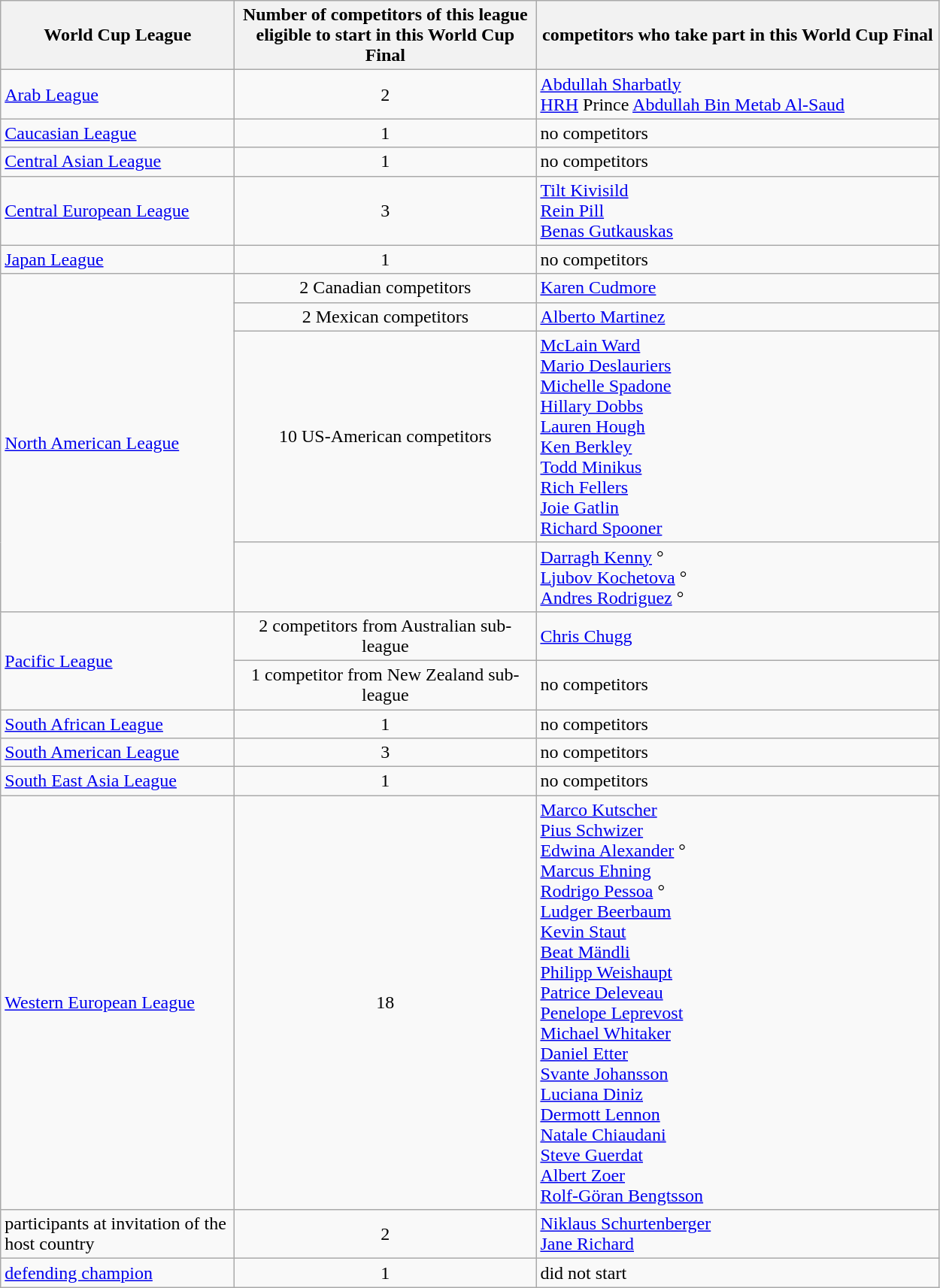<table class="wikitable">
<tr>
<th width=200>World Cup League</th>
<th width=260>Number of competitors of this league eligible to start in this World Cup Final</th>
<th width=350>competitors who take part in this World Cup Final</th>
</tr>
<tr>
<td><a href='#'>Arab League</a></td>
<td align=center>2</td>
<td> <a href='#'>Abdullah Sharbatly</a><br> <a href='#'>HRH</a> Prince <a href='#'>Abdullah Bin Metab Al-Saud</a></td>
</tr>
<tr>
<td><a href='#'>Caucasian League</a></td>
<td align=center>1</td>
<td>no competitors</td>
</tr>
<tr>
<td><a href='#'>Central Asian League</a></td>
<td align=center>1</td>
<td>no competitors</td>
</tr>
<tr>
<td><a href='#'>Central European League</a></td>
<td align=center>3</td>
<td> <a href='#'>Tilt Kivisild</a><br>  <a href='#'>Rein Pill</a><br>  <a href='#'>Benas Gutkauskas</a></td>
</tr>
<tr>
<td><a href='#'>Japan League</a></td>
<td align=center>1</td>
<td>no competitors</td>
</tr>
<tr>
<td rowspan=4><a href='#'>North American League</a></td>
<td align=center>2 Canadian competitors</td>
<td> <a href='#'>Karen Cudmore</a></td>
</tr>
<tr>
<td align=center>2 Mexican competitors</td>
<td> <a href='#'>Alberto Martinez</a></td>
</tr>
<tr>
<td align=center>10 US-American competitors</td>
<td> <a href='#'>McLain Ward</a><br> <a href='#'>Mario Deslauriers</a><br> <a href='#'>Michelle Spadone</a><br> <a href='#'>Hillary Dobbs</a><br> <a href='#'>Lauren Hough</a><br> <a href='#'>Ken Berkley</a><br> <a href='#'>Todd Minikus</a><br> <a href='#'>Rich Fellers</a><br> <a href='#'>Joie Gatlin</a><br> <a href='#'>Richard Spooner</a></td>
</tr>
<tr>
<td align=center></td>
<td> <a href='#'>Darragh Kenny</a> °<br> <a href='#'>Ljubov Kochetova</a> °<br> <a href='#'>Andres Rodriguez</a> °</td>
</tr>
<tr>
<td rowspan=2><a href='#'>Pacific League</a></td>
<td align=center>2 competitors from Australian sub-league</td>
<td> <a href='#'>Chris Chugg</a></td>
</tr>
<tr>
<td align=center>1 competitor from New Zealand sub-league</td>
<td>no competitors</td>
</tr>
<tr>
<td><a href='#'>South African League</a></td>
<td align=center>1</td>
<td>no competitors</td>
</tr>
<tr>
<td><a href='#'>South American League</a></td>
<td align=center>3</td>
<td>no competitors</td>
</tr>
<tr>
<td><a href='#'>South East Asia League</a></td>
<td align=center>1</td>
<td>no competitors</td>
</tr>
<tr>
<td><a href='#'>Western European League</a></td>
<td align=center>18</td>
<td> <a href='#'>Marco Kutscher</a><br> <a href='#'>Pius Schwizer</a><br> <a href='#'>Edwina Alexander</a> °<br> <a href='#'>Marcus Ehning</a><br> <a href='#'>Rodrigo Pessoa</a> °<br> <a href='#'>Ludger Beerbaum</a><br> <a href='#'>Kevin Staut</a><br> <a href='#'>Beat Mändli</a><br> <a href='#'>Philipp Weishaupt</a><br> <a href='#'>Patrice Deleveau</a><br> <a href='#'>Penelope Leprevost</a><br> <a href='#'>Michael Whitaker</a><br> <a href='#'>Daniel Etter</a><br> <a href='#'>Svante Johansson</a><br> <a href='#'>Luciana Diniz</a><br> <a href='#'>Dermott Lennon</a><br> <a href='#'>Natale Chiaudani</a><br> <a href='#'>Steve Guerdat</a><br> <a href='#'>Albert Zoer</a><br> <a href='#'>Rolf-Göran Bengtsson</a></td>
</tr>
<tr>
<td>participants at invitation of the host country</td>
<td align=center>2</td>
<td> <a href='#'>Niklaus Schurtenberger</a><br> <a href='#'>Jane Richard</a></td>
</tr>
<tr>
<td><a href='#'>defending champion</a></td>
<td align=center>1</td>
<td>did not start</td>
</tr>
</table>
